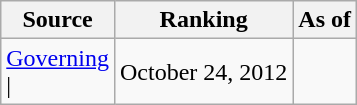<table class="wikitable" style="text-align:center">
<tr>
<th>Source</th>
<th>Ranking</th>
<th>As of</th>
</tr>
<tr>
<td align=left><a href='#'>Governing</a><br>| </td>
<td>October 24, 2012</td>
</tr>
</table>
